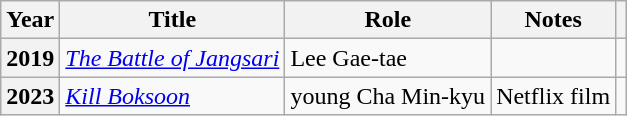<table class="wikitable plainrowheaders sortable">
<tr>
<th scope="col">Year</th>
<th scope="col">Title</th>
<th scope="col">Role</th>
<th scope="col">Notes</th>
<th scope="col" class="unsortable"></th>
</tr>
<tr>
<th scope="row">2019</th>
<td><em><a href='#'>The Battle of Jangsari</a></em></td>
<td>Lee Gae-tae</td>
<td></td>
<td style="text-align:center"></td>
</tr>
<tr>
<th scope="row">2023</th>
<td><em><a href='#'>Kill Boksoon</a></em></td>
<td>young Cha Min-kyu</td>
<td>Netflix film</td>
<td style="text-align:center"></td>
</tr>
</table>
